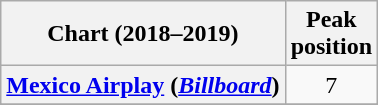<table class="wikitable sortable plainrowheaders" style="text-align:center">
<tr>
<th scope="col">Chart (2018–2019)</th>
<th scope="col">Peak<br>position</th>
</tr>
<tr>
<th scope="row"><a href='#'>Mexico Airplay</a> (<em><a href='#'>Billboard</a></em>)</th>
<td>7</td>
</tr>
<tr>
</tr>
<tr>
</tr>
<tr>
</tr>
<tr>
</tr>
</table>
